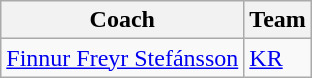<table class="wikitable">
<tr>
<th align="center">Coach</th>
<th align="center">Team</th>
</tr>
<tr>
<td> <a href='#'>Finnur Freyr Stefánsson</a></td>
<td><a href='#'>KR</a></td>
</tr>
</table>
